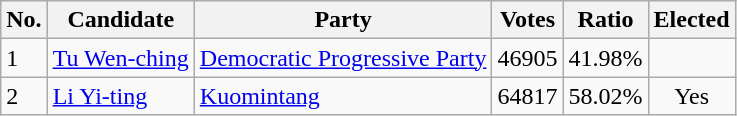<table class=wikitable>
<tr>
<th>No.</th>
<th>Candidate</th>
<th>Party</th>
<th>Votes</th>
<th>Ratio</th>
<th>Elected</th>
</tr>
<tr>
<td>1</td>
<td><a href='#'>Tu Wen-ching</a></td>
<td><a href='#'>Democratic Progressive Party</a></td>
<td>46905</td>
<td>41.98%</td>
<td></td>
</tr>
<tr>
<td>2</td>
<td><a href='#'>Li Yi-ting</a></td>
<td><a href='#'>Kuomintang</a></td>
<td>64817</td>
<td>58.02%</td>
<td style="text-align:center;">Yes</td>
</tr>
</table>
